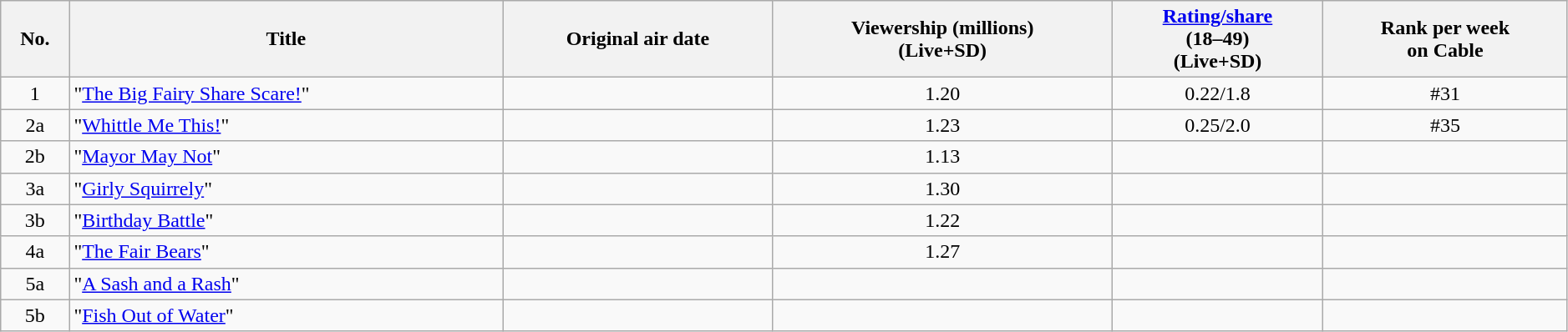<table class="wikitable sortable" style="text-align:center;width:99%">
<tr>
<th>No.</th>
<th>Title</th>
<th>Original air date</th>
<th data-sort-type="number">Viewership (millions)<br>(Live+SD)</th>
<th data-sort-type="number"><a href='#'>Rating/share</a><br>(18–49)<br>(Live+SD)</th>
<th data-sort-type="number">Rank per week<br>on Cable</th>
</tr>
<tr>
<td>1</td>
<td style="text-align:left;">"<a href='#'>The Big Fairy Share Scare!</a>"</td>
<td></td>
<td>1.20</td>
<td>0.22/1.8</td>
<td>#31</td>
</tr>
<tr>
<td>2a</td>
<td style="text-align:left;">"<a href='#'>Whittle Me This!</a>"</td>
<td></td>
<td>1.23</td>
<td>0.25/2.0</td>
<td>#35</td>
</tr>
<tr>
<td>2b</td>
<td style="text-align:left;">"<a href='#'>Mayor May Not</a>"</td>
<td></td>
<td>1.13</td>
<td></td>
<td></td>
</tr>
<tr>
<td>3a</td>
<td style="text-align:left;">"<a href='#'>Girly Squirrely</a>"</td>
<td></td>
<td>1.30</td>
<td></td>
<td></td>
</tr>
<tr>
<td>3b</td>
<td style="text-align:left;">"<a href='#'>Birthday Battle</a>"</td>
<td></td>
<td>1.22</td>
<td></td>
<td></td>
</tr>
<tr>
<td>4a</td>
<td style="text-align:left;">"<a href='#'>The Fair Bears</a>"</td>
<td></td>
<td>1.27</td>
<td></td>
<td></td>
</tr>
<tr>
<td>5a</td>
<td style="text-align:left;">"<a href='#'>A Sash and a Rash</a>"</td>
<td></td>
<td></td>
<td></td>
<td></td>
</tr>
<tr>
<td>5b</td>
<td style="text-align:left;">"<a href='#'>Fish Out of Water</a>"</td>
<td></td>
<td></td>
<td></td>
<td></td>
</tr>
</table>
